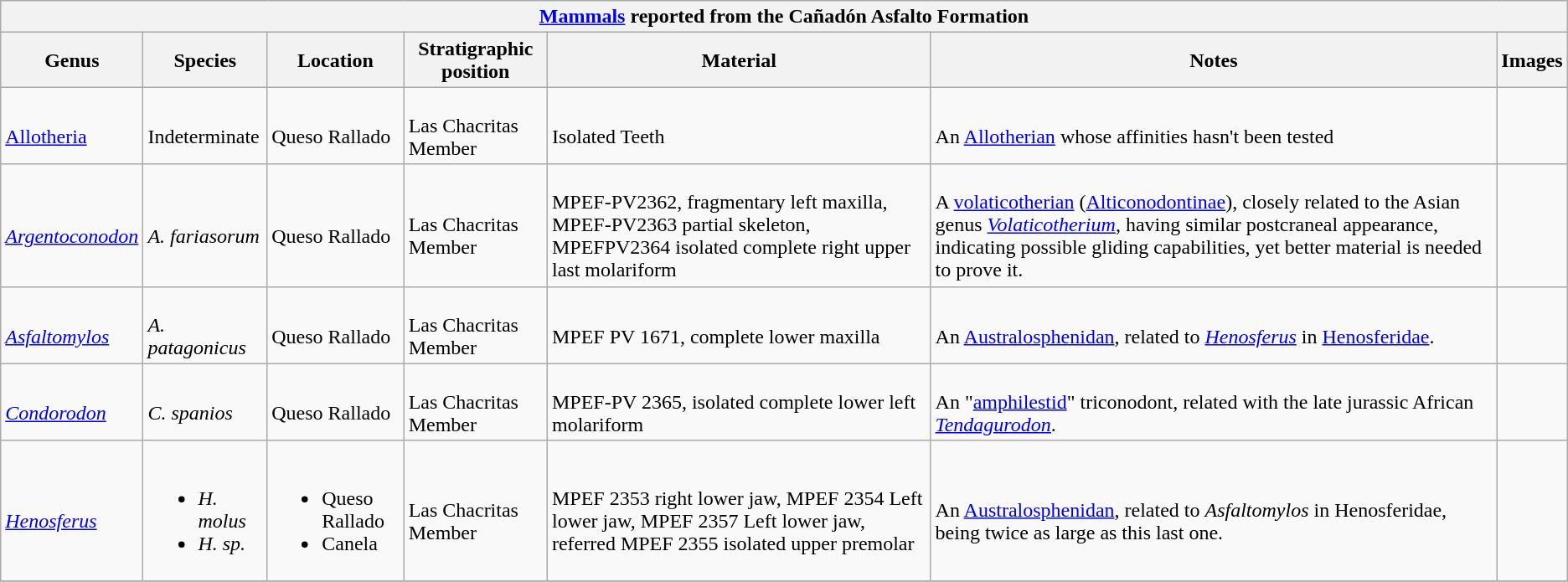<table class="wikitable sortable">
<tr>
<th colspan="7" align="center"><strong><a href='#'>Mammals</a> reported from the Cañadón Asfalto Formation</strong></th>
</tr>
<tr>
<th>Genus</th>
<th>Species</th>
<th>Location</th>
<th>Stratigraphic position</th>
<th>Material</th>
<th>Notes</th>
<th>Images</th>
</tr>
<tr>
<td><br><a href='#'>Allotheria</a></td>
<td><br>Indeterminate</td>
<td><br>Queso Rallado</td>
<td><br>Las Chacritas Member</td>
<td><br>Isolated Teeth</td>
<td><br>An <a href='#'>Allotherian</a> whose affinities hasn't been tested</td>
<td></td>
</tr>
<tr>
<td><br><em><a href='#'>Argentoconodon</a></em></td>
<td><br><em>A. fariasorum</em></td>
<td><br>Queso Rallado</td>
<td><br>Las Chacritas Member</td>
<td><br>MPEF-PV2362, fragmentary left maxilla,  MPEF-PV2363 partial skeleton, MPEFPV2364 isolated complete right upper last molariform</td>
<td><br>A <a href='#'>volaticotherian</a> (<a href='#'>Alticonodontinae</a>), closely related to the Asian genus <em><a href='#'>Volaticotherium</a></em>, having similar postcraneal appearance, indicating possible gliding capabilities, yet better material is needed to prove it.</td>
<td></td>
</tr>
<tr>
<td><br><em><a href='#'>Asfaltomylos</a></em></td>
<td><br><em>A. patagonicus</em></td>
<td><br>Queso Rallado</td>
<td><br>Las Chacritas Member</td>
<td><br>MPEF PV 1671, complete lower maxilla</td>
<td><br>An <a href='#'>Australosphenidan</a>, related to <em><a href='#'>Henosferus</a></em> in <a href='#'>Henosferidae</a>.</td>
<td></td>
</tr>
<tr>
<td><br><em><a href='#'>Condorodon</a></em></td>
<td><br><em>C. spanios</em></td>
<td><br>Queso Rallado</td>
<td><br>Las Chacritas Member</td>
<td><br>MPEF-PV 2365, isolated complete lower left molariform</td>
<td><br>An "<a href='#'>amphilestid</a>" triconodont, related with the late jurassic African <em><a href='#'>Tendagurodon</a></em>.</td>
<td></td>
</tr>
<tr>
<td><br><em><a href='#'>Henosferus</a></em></td>
<td><br><ul><li><em>H. molus</em></li><li><em>H. sp.</em></li></ul></td>
<td><br><ul><li>Queso Rallado</li><li>Canela</li></ul></td>
<td><br>Las Chacritas Member</td>
<td><br>MPEF 2353 right lower jaw,  MPEF 2354 Left lower jaw, MPEF 2357 Left lower jaw, referred MPEF 2355 isolated upper premolar</td>
<td><br>An <a href='#'>Australosphenidan</a>, related to <em>Asfaltomylos</em> in Henosferidae, being twice as large as this last one.</td>
<td></td>
</tr>
<tr>
</tr>
</table>
